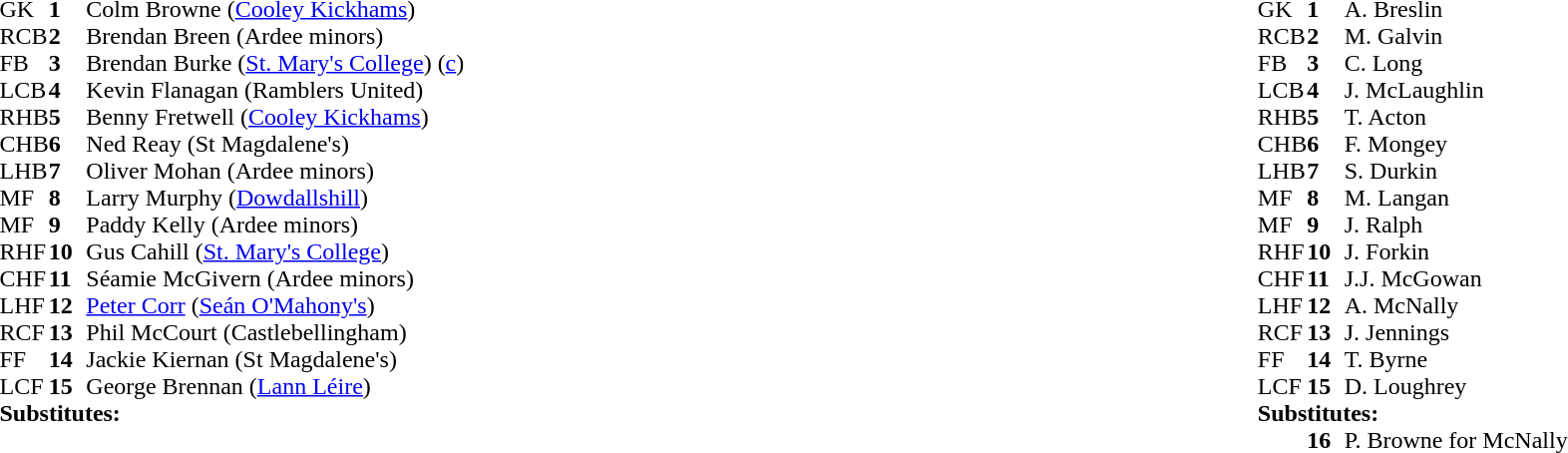<table style="width:100%;">
<tr>
<td style="vertical-align:top; width:50%"><br><table cellspacing="0" cellpadding="0">
<tr>
<th width="25"></th>
<th width="25"></th>
</tr>
<tr>
<td>GK</td>
<td><strong>1</strong></td>
<td>Colm Browne (<a href='#'>Cooley Kickhams</a>)</td>
</tr>
<tr>
<td>RCB</td>
<td><strong>2</strong></td>
<td>Brendan Breen (Ardee minors)</td>
</tr>
<tr>
<td>FB</td>
<td><strong>3</strong></td>
<td>Brendan Burke (<a href='#'>St. Mary's College</a>) (<a href='#'>c</a>)</td>
</tr>
<tr>
<td>LCB</td>
<td><strong>4</strong></td>
<td>Kevin Flanagan (Ramblers United)</td>
</tr>
<tr>
<td>RHB</td>
<td><strong>5</strong></td>
<td>Benny Fretwell (<a href='#'>Cooley Kickhams</a>)</td>
</tr>
<tr>
<td>CHB</td>
<td><strong>6</strong></td>
<td>Ned Reay (St Magdalene's)</td>
</tr>
<tr>
<td>LHB</td>
<td><strong>7</strong></td>
<td>Oliver Mohan (Ardee minors)</td>
</tr>
<tr>
<td>MF</td>
<td><strong>8</strong></td>
<td>Larry Murphy (<a href='#'>Dowdallshill</a>)</td>
</tr>
<tr>
<td>MF</td>
<td><strong>9</strong></td>
<td>Paddy Kelly (Ardee minors)</td>
</tr>
<tr>
<td>RHF</td>
<td><strong>10</strong></td>
<td>Gus Cahill (<a href='#'>St. Mary's College</a>)</td>
</tr>
<tr>
<td>CHF</td>
<td><strong>11</strong></td>
<td>Séamie McGivern (Ardee minors)</td>
</tr>
<tr>
<td>LHF</td>
<td><strong>12</strong></td>
<td><a href='#'>Peter Corr</a> (<a href='#'>Seán O'Mahony's</a>)</td>
</tr>
<tr>
<td>RCF</td>
<td><strong>13</strong></td>
<td>Phil McCourt (Castlebellingham)</td>
</tr>
<tr>
<td>FF</td>
<td><strong>14</strong></td>
<td>Jackie Kiernan (St Magdalene's)</td>
</tr>
<tr>
<td>LCF</td>
<td><strong>15</strong></td>
<td>George Brennan (<a href='#'>Lann Léire</a>)</td>
</tr>
<tr>
<td colspan=3><strong>Substitutes:</strong></td>
</tr>
<tr>
</tr>
</table>
</td>
<td style="vertical-align:top; width:50%"><br><table cellspacing="0" cellpadding="0" style="margin:auto">
<tr>
<th width="25"></th>
<th width="25"></th>
</tr>
<tr>
<td>GK</td>
<td><strong>1</strong></td>
<td>A. Breslin</td>
</tr>
<tr>
<td>RCB</td>
<td><strong>2</strong></td>
<td>M. Galvin</td>
</tr>
<tr>
<td>FB</td>
<td><strong>3</strong></td>
<td>C. Long</td>
</tr>
<tr>
<td>LCB</td>
<td><strong>4</strong></td>
<td>J. McLaughlin</td>
</tr>
<tr>
<td>RHB</td>
<td><strong>5</strong></td>
<td>T. Acton</td>
</tr>
<tr>
<td>CHB</td>
<td><strong>6</strong></td>
<td>F. Mongey</td>
</tr>
<tr>
<td>LHB</td>
<td><strong>7</strong></td>
<td>S. Durkin</td>
</tr>
<tr>
<td>MF</td>
<td><strong>8</strong></td>
<td>M. Langan</td>
</tr>
<tr>
<td>MF</td>
<td><strong>9</strong></td>
<td>J. Ralph</td>
</tr>
<tr>
<td>RHF</td>
<td><strong>10</strong></td>
<td>J. Forkin</td>
</tr>
<tr>
<td>CHF</td>
<td><strong>11</strong></td>
<td>J.J. McGowan</td>
</tr>
<tr>
<td>LHF</td>
<td><strong>12</strong></td>
<td>A. McNally</td>
</tr>
<tr>
<td>RCF</td>
<td><strong>13</strong></td>
<td>J. Jennings</td>
</tr>
<tr>
<td>FF</td>
<td><strong>14</strong></td>
<td>T. Byrne</td>
</tr>
<tr>
<td>LCF</td>
<td><strong>15</strong></td>
<td>D. Loughrey</td>
</tr>
<tr>
<td colspan=3><strong>Substitutes:</strong></td>
</tr>
<tr>
<td></td>
<td><strong>16</strong></td>
<td>P. Browne for McNally</td>
</tr>
</table>
</td>
</tr>
</table>
